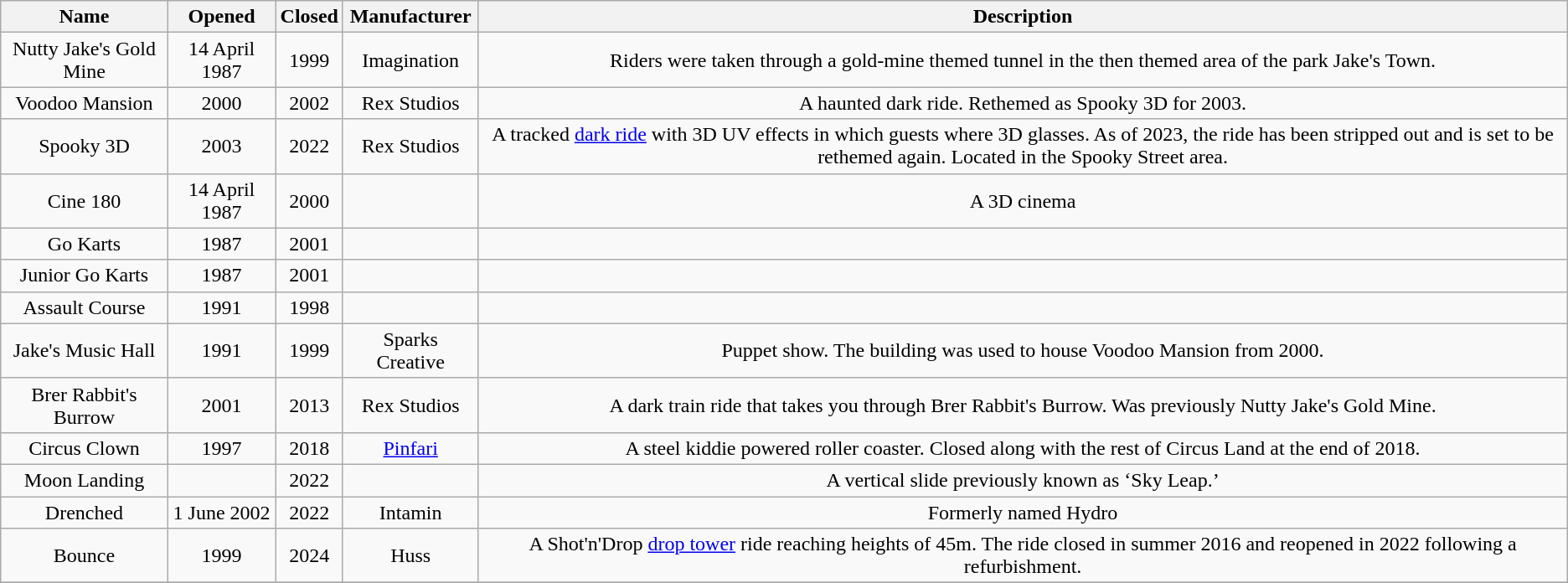<table class="sortable wikitable" style="text-align:center;">
<tr>
<th>Name</th>
<th>Opened</th>
<th>Closed</th>
<th>Manufacturer</th>
<th>Description</th>
</tr>
<tr>
<td>Nutty Jake's Gold Mine</td>
<td>14 April 1987</td>
<td>1999</td>
<td>Imagination</td>
<td>Riders were taken through a gold-mine themed tunnel in the then themed area of the park Jake's Town.</td>
</tr>
<tr>
<td>Voodoo Mansion</td>
<td>2000</td>
<td>2002</td>
<td>Rex Studios</td>
<td>A haunted dark ride. Rethemed as Spooky 3D for 2003.</td>
</tr>
<tr>
<td>Spooky 3D</td>
<td>2003</td>
<td>2022</td>
<td>Rex Studios</td>
<td>A tracked <a href='#'>dark ride</a> with 3D UV effects in which guests where 3D glasses. As of 2023, the ride has been stripped out and is set to be rethemed again. Located in the Spooky Street area.</td>
</tr>
<tr>
<td>Cine 180</td>
<td>14 April 1987</td>
<td>2000</td>
<td></td>
<td>A 3D cinema</td>
</tr>
<tr>
<td>Go Karts</td>
<td>1987</td>
<td>2001</td>
<td></td>
<td></td>
</tr>
<tr>
<td>Junior Go Karts</td>
<td>1987</td>
<td>2001</td>
<td></td>
<td></td>
</tr>
<tr>
<td>Assault Course</td>
<td>1991</td>
<td>1998</td>
<td></td>
<td></td>
</tr>
<tr>
<td>Jake's Music Hall</td>
<td>1991</td>
<td>1999</td>
<td>Sparks Creative</td>
<td>Puppet show. The building was used to house Voodoo Mansion from 2000.</td>
</tr>
<tr>
<td>Brer Rabbit's Burrow</td>
<td>2001</td>
<td>2013</td>
<td>Rex Studios</td>
<td>A dark train ride that takes you through Brer Rabbit's Burrow. Was previously Nutty Jake's Gold Mine.</td>
</tr>
<tr>
<td>Circus Clown</td>
<td>1997</td>
<td>2018</td>
<td><a href='#'>Pinfari</a></td>
<td>A steel kiddie powered roller coaster. Closed along with the rest of Circus Land at the end of 2018.</td>
</tr>
<tr>
<td>Moon Landing</td>
<td></td>
<td>2022</td>
<td></td>
<td>A vertical slide previously known as ‘Sky Leap.’</td>
</tr>
<tr>
<td>Drenched</td>
<td>1 June 2002</td>
<td>2022</td>
<td>Intamin</td>
<td>Formerly named Hydro</td>
</tr>
<tr>
<td>Bounce</td>
<td>1999</td>
<td>2024</td>
<td>Huss</td>
<td>A Shot'n'Drop <a href='#'>drop tower</a> ride reaching heights of 45m. The ride closed in summer 2016 and reopened in 2022 following a refurbishment.</td>
</tr>
<tr>
</tr>
</table>
